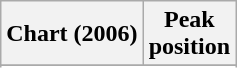<table class="wikitable sortable plainrowheaders" style="text-align:center">
<tr>
<th scope="col">Chart (2006)</th>
<th scope="col">Peak<br>position</th>
</tr>
<tr>
</tr>
<tr>
</tr>
</table>
